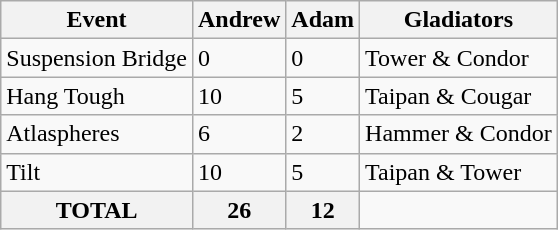<table class="wikitable">
<tr>
<th>Event</th>
<th>Andrew</th>
<th>Adam</th>
<th>Gladiators</th>
</tr>
<tr>
<td>Suspension Bridge</td>
<td>0</td>
<td>0</td>
<td>Tower & Condor</td>
</tr>
<tr>
<td>Hang Tough</td>
<td>10</td>
<td>5</td>
<td>Taipan & Cougar</td>
</tr>
<tr>
<td>Atlaspheres</td>
<td>6</td>
<td>2</td>
<td>Hammer & Condor</td>
</tr>
<tr>
<td>Tilt</td>
<td>10</td>
<td>5</td>
<td>Taipan & Tower</td>
</tr>
<tr>
<th>TOTAL</th>
<th>26</th>
<th>12</th>
</tr>
</table>
